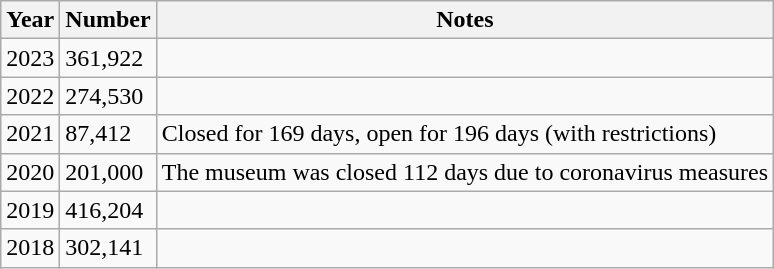<table class="wikitable">
<tr>
<th>Year</th>
<th>Number</th>
<th>Notes</th>
</tr>
<tr>
<td>2023</td>
<td>361,922</td>
<td></td>
</tr>
<tr>
<td>2022</td>
<td>274,530</td>
<td></td>
</tr>
<tr>
<td>2021</td>
<td>87,412</td>
<td>Closed for 169 days, open for 196 days (with restrictions)</td>
</tr>
<tr>
<td>2020</td>
<td>201,000</td>
<td>The museum was closed 112 days due to coronavirus measures</td>
</tr>
<tr>
<td>2019</td>
<td>416,204</td>
<td></td>
</tr>
<tr>
<td>2018</td>
<td>302,141</td>
<td></td>
</tr>
</table>
